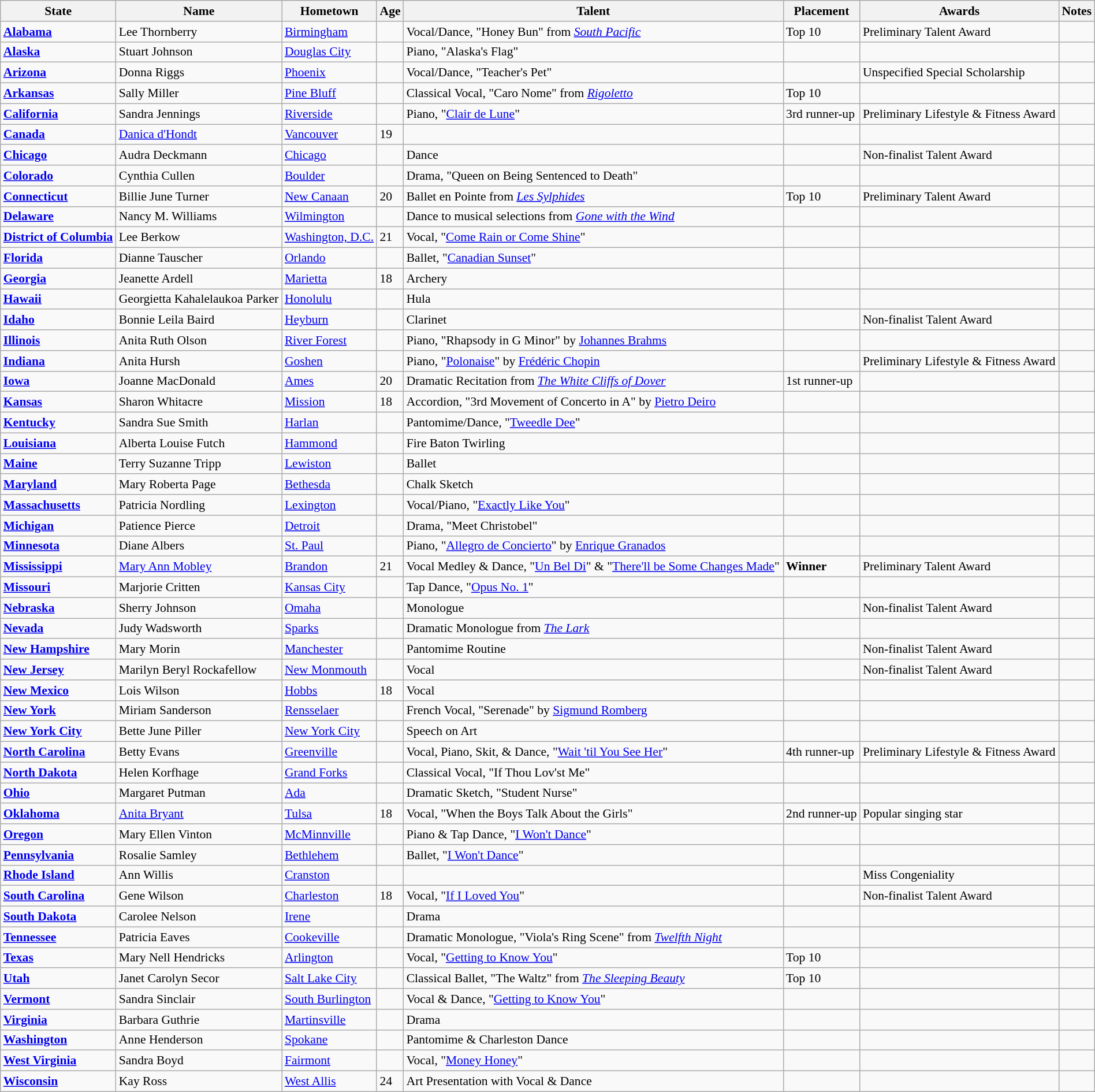<table class="wikitable" style="width:100%; font-size:90%;">
<tr>
<th>State</th>
<th>Name</th>
<th>Hometown</th>
<th>Age</th>
<th>Talent</th>
<th>Placement</th>
<th>Awards</th>
<th>Notes</th>
</tr>
<tr>
<td> <strong><a href='#'>Alabama</a></strong></td>
<td>Lee Thornberry</td>
<td><a href='#'>Birmingham</a></td>
<td></td>
<td>Vocal/Dance, "Honey Bun" from <em><a href='#'>South Pacific</a></em></td>
<td>Top 10</td>
<td>Preliminary Talent Award</td>
<td></td>
</tr>
<tr>
<td> <strong><a href='#'>Alaska</a></strong></td>
<td>Stuart Johnson</td>
<td><a href='#'>Douglas City</a></td>
<td></td>
<td>Piano, "Alaska's Flag"</td>
<td></td>
<td></td>
<td></td>
</tr>
<tr>
<td> <strong><a href='#'>Arizona</a></strong></td>
<td>Donna Riggs</td>
<td><a href='#'>Phoenix</a></td>
<td></td>
<td>Vocal/Dance, "Teacher's Pet"</td>
<td></td>
<td>Unspecified Special Scholarship</td>
<td></td>
</tr>
<tr>
<td> <strong><a href='#'>Arkansas</a></strong></td>
<td>Sally Miller</td>
<td><a href='#'>Pine Bluff</a></td>
<td></td>
<td>Classical Vocal, "Caro Nome" from <em><a href='#'>Rigoletto</a></em></td>
<td>Top 10</td>
<td></td>
<td></td>
</tr>
<tr>
<td> <strong><a href='#'>California</a></strong></td>
<td>Sandra Jennings</td>
<td><a href='#'>Riverside</a></td>
<td></td>
<td>Piano, "<a href='#'>Clair de Lune</a>"</td>
<td>3rd runner-up</td>
<td>Preliminary Lifestyle & Fitness Award</td>
<td></td>
</tr>
<tr>
<td> <strong><a href='#'>Canada</a></strong></td>
<td><a href='#'>Danica d'Hondt</a></td>
<td><a href='#'>Vancouver</a></td>
<td>19</td>
<td></td>
<td></td>
<td></td>
<td></td>
</tr>
<tr>
<td> <strong><a href='#'>Chicago</a></strong></td>
<td>Audra Deckmann</td>
<td><a href='#'>Chicago</a></td>
<td></td>
<td>Dance</td>
<td></td>
<td>Non-finalist Talent Award</td>
<td></td>
</tr>
<tr>
<td> <strong><a href='#'>Colorado</a></strong></td>
<td>Cynthia Cullen</td>
<td><a href='#'>Boulder</a></td>
<td></td>
<td>Drama, "Queen on Being Sentenced to Death"</td>
<td></td>
<td></td>
<td></td>
</tr>
<tr>
<td> <strong><a href='#'>Connecticut</a></strong></td>
<td>Billie June Turner</td>
<td><a href='#'>New Canaan</a></td>
<td>20</td>
<td>Ballet en Pointe from <em><a href='#'>Les Sylphides</a></em></td>
<td>Top 10</td>
<td>Preliminary Talent Award</td>
<td></td>
</tr>
<tr>
<td> <strong><a href='#'>Delaware</a></strong></td>
<td>Nancy M. Williams</td>
<td><a href='#'>Wilmington</a></td>
<td></td>
<td>Dance to musical selections from <em><a href='#'>Gone with the Wind</a></em></td>
<td></td>
<td></td>
<td></td>
</tr>
<tr>
<td> <strong><a href='#'>District of Columbia</a></strong></td>
<td>Lee Berkow</td>
<td><a href='#'>Washington, D.C.</a></td>
<td>21</td>
<td>Vocal, "<a href='#'>Come Rain or Come Shine</a>"</td>
<td></td>
<td></td>
<td></td>
</tr>
<tr>
<td> <strong><a href='#'>Florida</a></strong></td>
<td>Dianne Tauscher</td>
<td><a href='#'>Orlando</a></td>
<td></td>
<td>Ballet, "<a href='#'>Canadian Sunset</a>"</td>
<td></td>
<td></td>
<td></td>
</tr>
<tr>
<td> <strong><a href='#'>Georgia</a></strong></td>
<td>Jeanette Ardell</td>
<td><a href='#'>Marietta</a></td>
<td>18</td>
<td>Archery</td>
<td></td>
<td></td>
<td></td>
</tr>
<tr>
<td> <strong><a href='#'>Hawaii</a></strong></td>
<td>Georgietta Kahalelaukoa Parker</td>
<td><a href='#'>Honolulu</a></td>
<td></td>
<td>Hula</td>
<td></td>
<td></td>
<td></td>
</tr>
<tr>
<td> <strong><a href='#'>Idaho</a></strong></td>
<td>Bonnie Leila Baird</td>
<td><a href='#'>Heyburn</a></td>
<td></td>
<td>Clarinet</td>
<td></td>
<td>Non-finalist Talent Award</td>
<td></td>
</tr>
<tr>
<td> <strong><a href='#'>Illinois</a></strong></td>
<td>Anita Ruth Olson</td>
<td><a href='#'>River Forest</a></td>
<td></td>
<td>Piano, "Rhapsody in G Minor" by <a href='#'>Johannes Brahms</a></td>
<td></td>
<td></td>
<td></td>
</tr>
<tr>
<td> <strong><a href='#'>Indiana</a></strong></td>
<td>Anita Hursh</td>
<td><a href='#'>Goshen</a></td>
<td></td>
<td>Piano, "<a href='#'>Polonaise</a>" by <a href='#'>Frédéric Chopin</a></td>
<td></td>
<td>Preliminary Lifestyle & Fitness Award</td>
<td></td>
</tr>
<tr>
<td> <strong><a href='#'>Iowa</a></strong></td>
<td>Joanne MacDonald</td>
<td><a href='#'>Ames</a></td>
<td>20</td>
<td>Dramatic Recitation from <em><a href='#'>The White Cliffs of Dover</a></em></td>
<td>1st runner-up</td>
<td></td>
<td></td>
</tr>
<tr>
<td> <strong><a href='#'>Kansas</a></strong></td>
<td>Sharon Whitacre</td>
<td><a href='#'>Mission</a></td>
<td>18</td>
<td>Accordion, "3rd Movement of Concerto in A" by <a href='#'>Pietro Deiro</a></td>
<td></td>
<td></td>
<td></td>
</tr>
<tr>
<td> <strong><a href='#'>Kentucky</a></strong></td>
<td>Sandra Sue Smith</td>
<td><a href='#'>Harlan</a></td>
<td></td>
<td>Pantomime/Dance, "<a href='#'>Tweedle Dee</a>"</td>
<td></td>
<td></td>
<td></td>
</tr>
<tr>
<td> <strong><a href='#'>Louisiana</a></strong></td>
<td>Alberta Louise Futch</td>
<td><a href='#'>Hammond</a></td>
<td></td>
<td>Fire Baton Twirling</td>
<td></td>
<td></td>
<td></td>
</tr>
<tr>
<td> <strong><a href='#'>Maine</a></strong></td>
<td>Terry Suzanne Tripp</td>
<td><a href='#'>Lewiston</a></td>
<td></td>
<td>Ballet</td>
<td></td>
<td></td>
<td></td>
</tr>
<tr>
<td> <strong><a href='#'>Maryland</a></strong></td>
<td>Mary Roberta Page</td>
<td><a href='#'>Bethesda</a></td>
<td></td>
<td>Chalk Sketch</td>
<td></td>
<td></td>
<td></td>
</tr>
<tr>
<td> <strong><a href='#'>Massachusetts</a></strong></td>
<td>Patricia Nordling</td>
<td><a href='#'>Lexington</a></td>
<td></td>
<td>Vocal/Piano, "<a href='#'>Exactly Like You</a>"</td>
<td></td>
<td></td>
<td></td>
</tr>
<tr>
<td> <strong><a href='#'>Michigan</a></strong></td>
<td>Patience Pierce</td>
<td><a href='#'>Detroit</a></td>
<td></td>
<td>Drama, "Meet Christobel"</td>
<td></td>
<td></td>
<td></td>
</tr>
<tr>
<td> <strong><a href='#'>Minnesota</a></strong></td>
<td>Diane Albers</td>
<td><a href='#'>St. Paul</a></td>
<td></td>
<td>Piano, "<a href='#'>Allegro de Concierto</a>" by <a href='#'>Enrique Granados</a></td>
<td></td>
<td></td>
<td></td>
</tr>
<tr>
<td> <strong><a href='#'>Mississippi</a></strong></td>
<td><a href='#'>Mary Ann Mobley</a></td>
<td><a href='#'>Brandon</a></td>
<td>21</td>
<td>Vocal Medley & Dance, "<a href='#'>Un Bel Di</a>" & "<a href='#'>There'll be Some Changes Made</a>"</td>
<td><strong>Winner</strong></td>
<td>Preliminary Talent Award</td>
<td></td>
</tr>
<tr>
<td> <strong><a href='#'>Missouri</a></strong></td>
<td>Marjorie Critten</td>
<td><a href='#'>Kansas City</a></td>
<td></td>
<td>Tap Dance, "<a href='#'>Opus No. 1</a>"</td>
<td></td>
<td></td>
<td></td>
</tr>
<tr>
<td> <strong><a href='#'>Nebraska</a></strong></td>
<td>Sherry Johnson</td>
<td><a href='#'>Omaha</a></td>
<td></td>
<td>Monologue</td>
<td></td>
<td>Non-finalist Talent Award</td>
<td></td>
</tr>
<tr>
<td> <strong><a href='#'>Nevada</a></strong></td>
<td>Judy Wadsworth</td>
<td><a href='#'>Sparks</a></td>
<td></td>
<td>Dramatic Monologue from <em><a href='#'>The Lark</a></em></td>
<td></td>
<td></td>
<td></td>
</tr>
<tr>
<td> <strong><a href='#'>New Hampshire</a></strong></td>
<td>Mary Morin</td>
<td><a href='#'>Manchester</a></td>
<td></td>
<td>Pantomime Routine</td>
<td></td>
<td>Non-finalist Talent Award</td>
<td></td>
</tr>
<tr>
<td> <strong><a href='#'>New Jersey</a></strong></td>
<td>Marilyn Beryl Rockafellow</td>
<td><a href='#'>New Monmouth</a></td>
<td></td>
<td>Vocal</td>
<td></td>
<td>Non-finalist Talent Award</td>
<td></td>
</tr>
<tr>
<td> <strong><a href='#'>New Mexico</a></strong></td>
<td>Lois Wilson</td>
<td><a href='#'>Hobbs</a></td>
<td>18</td>
<td>Vocal</td>
<td></td>
<td></td>
<td></td>
</tr>
<tr>
<td> <strong><a href='#'>New York</a></strong></td>
<td>Miriam Sanderson</td>
<td><a href='#'>Rensselaer</a></td>
<td></td>
<td>French Vocal, "Serenade" by <a href='#'>Sigmund Romberg</a></td>
<td></td>
<td></td>
<td></td>
</tr>
<tr>
<td> <strong><a href='#'>New York City</a></strong></td>
<td>Bette June Piller</td>
<td><a href='#'>New York City</a></td>
<td></td>
<td>Speech on Art</td>
<td></td>
<td></td>
<td></td>
</tr>
<tr>
<td> <strong><a href='#'>North Carolina</a></strong></td>
<td>Betty Evans</td>
<td><a href='#'>Greenville</a></td>
<td></td>
<td>Vocal, Piano, Skit, & Dance, "<a href='#'>Wait 'til You See Her</a>"</td>
<td>4th runner-up</td>
<td>Preliminary Lifestyle & Fitness Award</td>
<td></td>
</tr>
<tr>
<td> <strong><a href='#'>North Dakota</a></strong></td>
<td>Helen Korfhage</td>
<td><a href='#'>Grand Forks</a></td>
<td></td>
<td>Classical Vocal, "If Thou Lov'st Me"</td>
<td></td>
<td></td>
<td></td>
</tr>
<tr>
<td> <strong><a href='#'>Ohio</a></strong></td>
<td>Margaret Putman</td>
<td><a href='#'>Ada</a></td>
<td></td>
<td>Dramatic Sketch, "Student Nurse"</td>
<td></td>
<td></td>
<td></td>
</tr>
<tr>
<td> <strong><a href='#'>Oklahoma</a></strong></td>
<td><a href='#'>Anita Bryant</a></td>
<td><a href='#'>Tulsa</a></td>
<td>18</td>
<td>Vocal, "When the Boys Talk About the Girls"</td>
<td>2nd runner-up</td>
<td>Popular singing star</td>
<td></td>
</tr>
<tr>
<td> <strong><a href='#'>Oregon</a></strong></td>
<td>Mary Ellen Vinton</td>
<td><a href='#'>McMinnville</a></td>
<td></td>
<td>Piano & Tap Dance, "<a href='#'>I Won't Dance</a>"</td>
<td></td>
<td></td>
<td></td>
</tr>
<tr>
<td> <strong><a href='#'>Pennsylvania</a></strong></td>
<td>Rosalie Samley</td>
<td><a href='#'>Bethlehem</a></td>
<td></td>
<td>Ballet, "<a href='#'>I Won't Dance</a>"</td>
<td></td>
<td></td>
<td></td>
</tr>
<tr>
<td> <strong><a href='#'>Rhode Island</a></strong></td>
<td>Ann Willis</td>
<td><a href='#'>Cranston</a></td>
<td></td>
<td></td>
<td></td>
<td>Miss Congeniality</td>
<td></td>
</tr>
<tr>
<td> <strong><a href='#'>South Carolina</a></strong></td>
<td>Gene Wilson</td>
<td><a href='#'>Charleston</a></td>
<td>18</td>
<td>Vocal, "<a href='#'>If I Loved You</a>"</td>
<td></td>
<td>Non-finalist Talent Award</td>
<td></td>
</tr>
<tr>
<td> <strong><a href='#'>South Dakota</a></strong></td>
<td>Carolee Nelson</td>
<td><a href='#'>Irene</a></td>
<td></td>
<td>Drama</td>
<td></td>
<td></td>
<td></td>
</tr>
<tr>
<td> <strong><a href='#'>Tennessee</a></strong></td>
<td>Patricia Eaves</td>
<td><a href='#'>Cookeville</a></td>
<td></td>
<td>Dramatic Monologue, "Viola's Ring Scene" from <em><a href='#'>Twelfth Night</a></em></td>
<td></td>
<td></td>
<td></td>
</tr>
<tr>
<td> <strong><a href='#'>Texas</a></strong></td>
<td>Mary Nell Hendricks</td>
<td><a href='#'>Arlington</a></td>
<td></td>
<td>Vocal, "<a href='#'>Getting to Know You</a>"</td>
<td>Top 10</td>
<td></td>
<td></td>
</tr>
<tr>
<td> <strong><a href='#'>Utah</a></strong></td>
<td>Janet Carolyn Secor</td>
<td><a href='#'>Salt Lake City</a></td>
<td></td>
<td>Classical Ballet, "The Waltz" from <em><a href='#'>The Sleeping Beauty</a></em></td>
<td>Top 10</td>
<td></td>
<td></td>
</tr>
<tr>
<td> <strong><a href='#'>Vermont</a></strong></td>
<td>Sandra Sinclair</td>
<td><a href='#'>South Burlington</a></td>
<td></td>
<td>Vocal & Dance, "<a href='#'>Getting to Know You</a>"</td>
<td></td>
<td></td>
<td></td>
</tr>
<tr>
<td> <strong><a href='#'>Virginia</a></strong></td>
<td>Barbara Guthrie</td>
<td><a href='#'>Martinsville</a></td>
<td></td>
<td>Drama</td>
<td></td>
<td></td>
<td></td>
</tr>
<tr>
<td> <strong><a href='#'>Washington</a></strong></td>
<td>Anne Henderson</td>
<td><a href='#'>Spokane</a></td>
<td></td>
<td>Pantomime & Charleston Dance</td>
<td></td>
<td></td>
<td></td>
</tr>
<tr>
<td> <strong><a href='#'>West Virginia</a></strong></td>
<td>Sandra Boyd</td>
<td><a href='#'>Fairmont</a></td>
<td></td>
<td>Vocal, "<a href='#'>Money Honey</a>"</td>
<td></td>
<td></td>
<td></td>
</tr>
<tr>
<td> <strong><a href='#'>Wisconsin</a></strong></td>
<td>Kay Ross</td>
<td><a href='#'>West Allis</a></td>
<td>24</td>
<td>Art Presentation with Vocal & Dance</td>
<td></td>
<td></td>
<td></td>
</tr>
</table>
